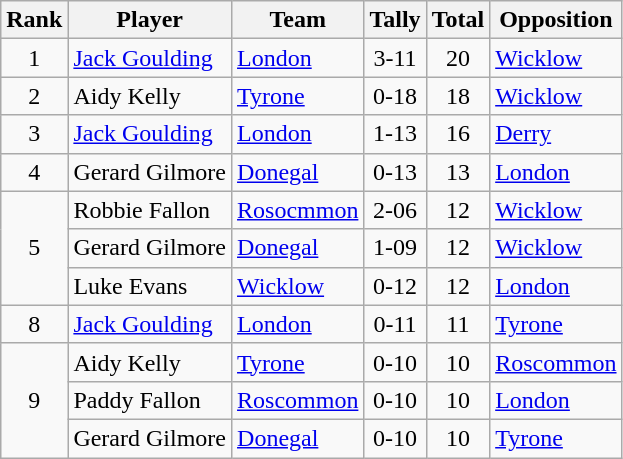<table class="wikitable">
<tr>
<th>Rank</th>
<th>Player</th>
<th>Team</th>
<th>Tally</th>
<th>Total</th>
<th>Opposition</th>
</tr>
<tr>
<td rowspan=1 align=center>1</td>
<td><a href='#'>Jack Goulding</a></td>
<td><a href='#'>London</a></td>
<td align=center>3-11</td>
<td align=center>20</td>
<td><a href='#'>Wicklow</a></td>
</tr>
<tr>
<td rowspan=1 align=center>2</td>
<td>Aidy Kelly</td>
<td><a href='#'>Tyrone</a></td>
<td align=center>0-18</td>
<td align=center>18</td>
<td><a href='#'>Wicklow</a></td>
</tr>
<tr>
<td rowspan=1 align=center>3</td>
<td><a href='#'>Jack Goulding</a></td>
<td><a href='#'>London</a></td>
<td align=center>1-13</td>
<td align=center>16</td>
<td><a href='#'>Derry</a></td>
</tr>
<tr>
<td rowspan=1 align=center>4</td>
<td>Gerard Gilmore</td>
<td><a href='#'>Donegal</a></td>
<td align=center>0-13</td>
<td align=center>13</td>
<td><a href='#'>London</a></td>
</tr>
<tr>
<td rowspan=3 align=center>5</td>
<td>Robbie Fallon</td>
<td><a href='#'>Rosocmmon</a></td>
<td align=center>2-06</td>
<td align=center>12</td>
<td><a href='#'>Wicklow</a></td>
</tr>
<tr>
<td>Gerard Gilmore</td>
<td><a href='#'>Donegal</a></td>
<td align=center>1-09</td>
<td align=center>12</td>
<td><a href='#'>Wicklow</a></td>
</tr>
<tr>
<td>Luke Evans</td>
<td><a href='#'>Wicklow</a></td>
<td align=center>0-12</td>
<td align=center>12</td>
<td><a href='#'>London</a></td>
</tr>
<tr>
<td rowspan=1 align=center>8</td>
<td><a href='#'>Jack Goulding</a></td>
<td><a href='#'>London</a></td>
<td align=center>0-11</td>
<td align=center>11</td>
<td><a href='#'>Tyrone</a></td>
</tr>
<tr>
<td rowspan=3 align=center>9</td>
<td>Aidy Kelly</td>
<td><a href='#'>Tyrone</a></td>
<td align=center>0-10</td>
<td align=center>10</td>
<td><a href='#'>Roscommon</a></td>
</tr>
<tr>
<td>Paddy Fallon</td>
<td><a href='#'>Roscommon</a></td>
<td align=center>0-10</td>
<td align=center>10</td>
<td><a href='#'>London</a></td>
</tr>
<tr>
<td>Gerard Gilmore</td>
<td><a href='#'>Donegal</a></td>
<td align=center>0-10</td>
<td align=center>10</td>
<td><a href='#'>Tyrone</a></td>
</tr>
</table>
